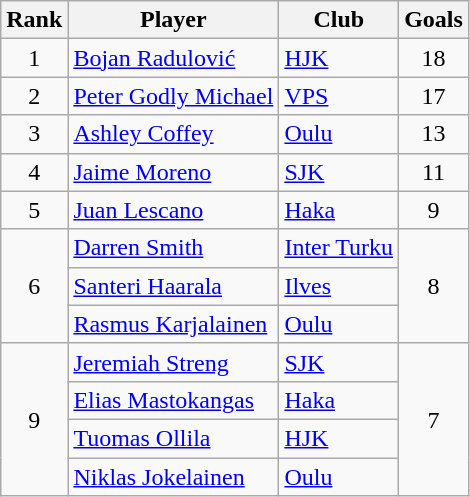<table class="wikitable" style="text-align:center;">
<tr>
<th>Rank</th>
<th>Player</th>
<th>Club</th>
<th>Goals</th>
</tr>
<tr>
<td>1</td>
<td align="left"> <a href='#'>Bojan Radulović</a></td>
<td align="left"><a href='#'>HJK</a></td>
<td>18</td>
</tr>
<tr>
<td>2</td>
<td align="left"> <a href='#'>Peter Godly Michael</a></td>
<td align="left"><a href='#'>VPS</a></td>
<td>17</td>
</tr>
<tr>
<td>3</td>
<td align="left"> <a href='#'>Ashley Coffey</a></td>
<td align="left"><a href='#'>Oulu</a></td>
<td>13</td>
</tr>
<tr>
<td>4</td>
<td align="left"> <a href='#'>Jaime Moreno</a></td>
<td align="left"><a href='#'>SJK</a></td>
<td>11</td>
</tr>
<tr>
<td>5</td>
<td align="left"> <a href='#'>Juan Lescano</a></td>
<td align="left"><a href='#'>Haka</a></td>
<td>9</td>
</tr>
<tr>
<td rowspan="3">6</td>
<td align="left"> <a href='#'>Darren Smith</a></td>
<td align="left"><a href='#'>Inter Turku</a></td>
<td rowspan="3">8</td>
</tr>
<tr>
<td align="left"> <a href='#'>Santeri Haarala</a></td>
<td align="left"><a href='#'>Ilves</a></td>
</tr>
<tr>
<td align="left"> <a href='#'>Rasmus Karjalainen</a></td>
<td align="left"><a href='#'>Oulu</a></td>
</tr>
<tr>
<td rowspan="4">9</td>
<td align="left"> <a href='#'>Jeremiah Streng</a></td>
<td align="left"><a href='#'>SJK</a></td>
<td rowspan="4">7</td>
</tr>
<tr>
<td align="left"> <a href='#'>Elias Mastokangas</a></td>
<td align="left"><a href='#'>Haka</a></td>
</tr>
<tr>
<td align="left"> <a href='#'>Tuomas Ollila</a></td>
<td align="left"><a href='#'>HJK</a></td>
</tr>
<tr>
<td align="left"> <a href='#'>Niklas Jokelainen</a></td>
<td align="left"><a href='#'>Oulu</a></td>
</tr>
</table>
